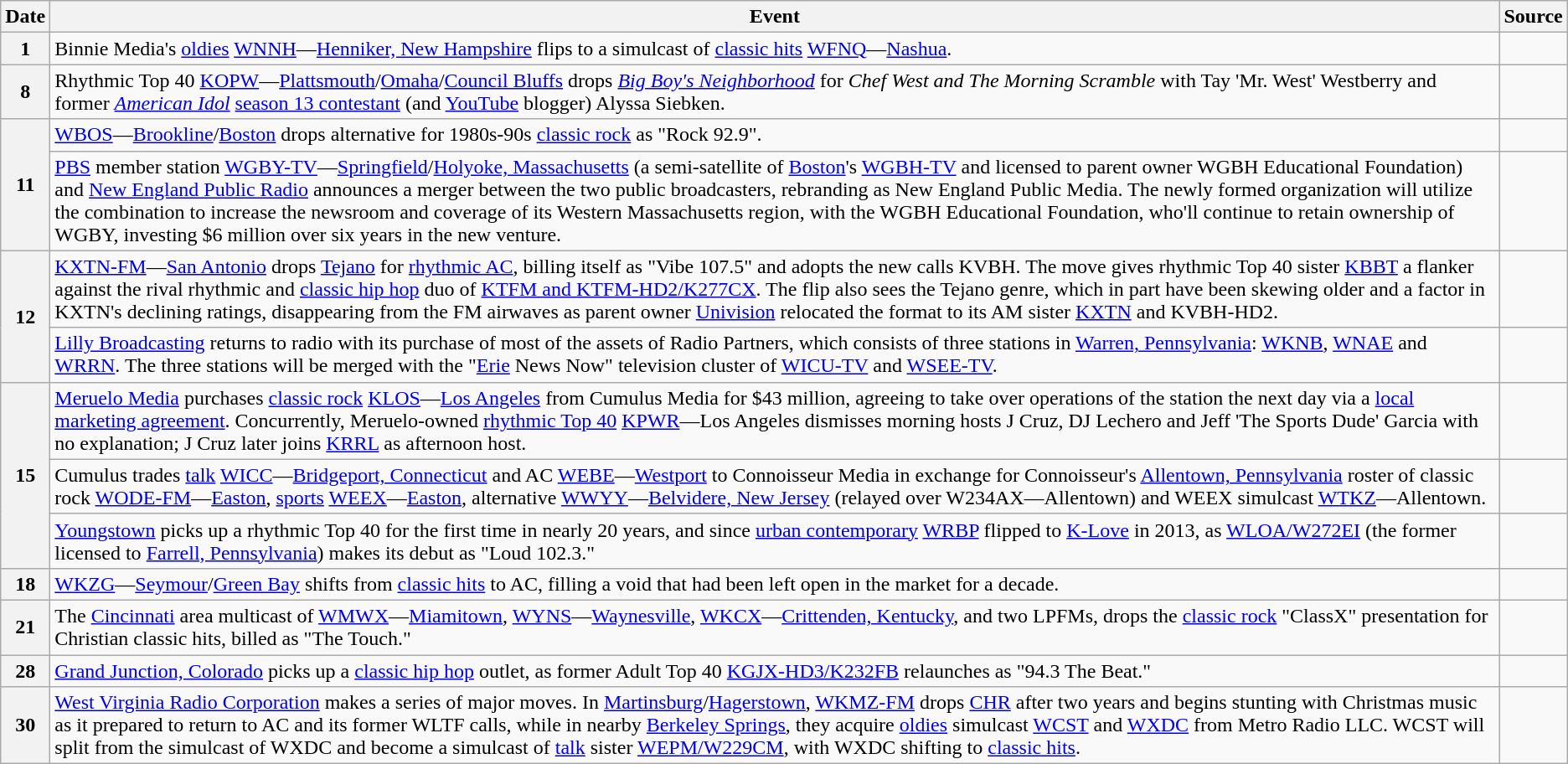<table class=wikitable>
<tr>
<th>Date</th>
<th>Event</th>
<th>Source</th>
</tr>
<tr>
<th>1</th>
<td>Binnie Media's <a href='#'>oldies</a> <a href='#'>WNNH</a>—<a href='#'>Henniker, New Hampshire</a> flips to a simulcast of <a href='#'>classic hits</a> <a href='#'>WFNQ</a>—<a href='#'>Nashua</a>.</td>
<td></td>
</tr>
<tr>
<th>8</th>
<td>Rhythmic Top 40 <a href='#'>KOPW</a>—<a href='#'>Plattsmouth</a>/<a href='#'>Omaha</a>/<a href='#'>Council Bluffs</a> drops <em><a href='#'>Big Boy's Neighborhood</a></em> for <em>Chef West and The Morning Scramble</em> with Tay 'Mr. West' Westberry and former <em><a href='#'>American Idol</a></em> <a href='#'>season 13 contestant</a> (and <a href='#'>YouTube</a> blogger) Alyssa Siebken.</td>
<td></td>
</tr>
<tr>
<th rowspan=2>11</th>
<td><a href='#'>WBOS</a>—<a href='#'>Brookline</a>/<a href='#'>Boston</a> drops alternative for 1980s-90s <a href='#'>classic rock</a> as "Rock 92.9".</td>
<td></td>
</tr>
<tr>
<td><a href='#'>PBS</a> member station <a href='#'>WGBY-TV</a>—<a href='#'>Springfield</a>/<a href='#'>Holyoke, Massachusetts</a> (a semi-satellite of <a href='#'>Boston</a>'s <a href='#'>WGBH-TV</a> and licensed to parent owner WGBH Educational Foundation) and <a href='#'>New England Public Radio</a> announces a merger between the two public broadcasters, rebranding as New England Public Media. The newly formed organization will utilize the combination to increase the newsroom and coverage of its Western Massachusetts region, with the WGBH Educational Foundation, who'll continue to retain ownership of WGBY, investing $6 million over six years in the new venture.</td>
<td></td>
</tr>
<tr>
<th rowspan=2>12</th>
<td><a href='#'>KXTN-FM</a>—<a href='#'>San Antonio</a> drops <a href='#'>Tejano</a> for <a href='#'>rhythmic AC</a>, billing itself as "Vibe 107.5" and adopts the new calls KVBH. The move gives rhythmic Top 40 sister <a href='#'>KBBT</a> a flanker against the rival rhythmic and <a href='#'>classic hip hop</a> duo of <a href='#'>KTFM and KTFM-HD2/K277CX</a>. The flip also sees the Tejano genre, which in part have been skewing older and a factor in KXTN's declining ratings, disappearing from the FM airwaves as parent owner <a href='#'>Univision</a> relocated the format to its AM sister <a href='#'>KXTN</a> and KVBH-HD2.</td>
<td></td>
</tr>
<tr>
<td><a href='#'>Lilly Broadcasting</a> returns to radio with its purchase of most of the assets of Radio Partners, which consists of three stations in <a href='#'>Warren, Pennsylvania</a>: <a href='#'>WKNB</a>, <a href='#'>WNAE</a> and <a href='#'>WRRN</a>. The three stations will be merged with the "<a href='#'>Erie</a> News Now" television cluster of <a href='#'>WICU-TV</a> and <a href='#'>WSEE-TV</a>.</td>
<td></td>
</tr>
<tr>
<th rowspan="3">15</th>
<td><a href='#'>Meruelo Media</a> purchases <a href='#'>classic rock</a> <a href='#'>KLOS</a>—<a href='#'>Los Angeles</a> from Cumulus Media for $43 million, agreeing to take over operations of the station the next day via a <a href='#'>local marketing agreement</a>. Concurrently, Meruelo-owned <a href='#'>rhythmic Top 40</a> <a href='#'>KPWR</a>—Los Angeles dismisses morning hosts J Cruz, DJ Lechero and Jeff 'The Sports Dude' Garcia with no explanation; J Cruz later joins <a href='#'>KRRL</a> as afternoon host.</td>
<td></td>
</tr>
<tr>
<td>Cumulus trades <a href='#'>talk</a> <a href='#'>WICC</a>—<a href='#'>Bridgeport, Connecticut</a> and AC <a href='#'>WEBE</a>—<a href='#'>Westport</a> to Connoisseur Media in exchange for Connoisseur's <a href='#'>Allentown, Pennsylvania</a> roster of classic rock <a href='#'>WODE-FM</a>—<a href='#'>Easton</a>, <a href='#'>sports</a> <a href='#'>WEEX</a>—<a href='#'>Easton</a>, alternative <a href='#'>WWYY</a>—<a href='#'>Belvidere, New Jersey</a> (relayed over W234AX—Allentown) and WEEX simulcast <a href='#'>WTKZ</a>—Allentown.</td>
<td></td>
</tr>
<tr>
<td><a href='#'>Youngstown</a> picks up a rhythmic Top 40 for the first time in nearly 20 years, and since <a href='#'>urban contemporary</a> <a href='#'>WRBP</a> flipped to <a href='#'>K-Love</a> in 2013, as <a href='#'>WLOA/W272EI</a> (the former licensed to <a href='#'>Farrell, Pennsylvania</a>) makes its debut as "Loud 102.3."</td>
<td></td>
</tr>
<tr>
<th>18</th>
<td><a href='#'>WKZG</a>—<a href='#'>Seymour</a>/<a href='#'>Green Bay</a> shifts from <a href='#'>classic hits</a> to AC, filling a void that had been left open in the market for a decade.</td>
<td></td>
</tr>
<tr>
<th>21</th>
<td>The <a href='#'>Cincinnati</a> area multicast of <a href='#'>WMWX</a>—<a href='#'>Miamitown</a>, <a href='#'>WYNS</a>—<a href='#'>Waynesville</a>, <a href='#'>WKCX</a>—<a href='#'>Crittenden, Kentucky</a>, and two LPFMs, drops the <a href='#'>classic rock</a> "ClassX" presentation for Christian classic hits, billed as "The Touch."</td>
<td></td>
</tr>
<tr>
<th>28</th>
<td><a href='#'>Grand Junction, Colorado</a> picks up a <a href='#'>classic hip hop</a> outlet, as former Adult Top 40 <a href='#'>KGJX-HD3/K232FB</a> relaunches as "94.3 The Beat."</td>
<td></td>
</tr>
<tr>
<th>30</th>
<td><a href='#'>West Virginia Radio Corporation</a> makes a series of major moves. In <a href='#'>Martinsburg</a>/<a href='#'>Hagerstown</a>, <a href='#'>WKMZ-FM</a> drops <a href='#'>CHR</a> after two years and begins stunting with Christmas music as it prepared to return to AC and its former WLTF calls, while in nearby <a href='#'>Berkeley Springs</a>, they acquire <a href='#'>oldies</a> simulcast <a href='#'>WCST</a> and <a href='#'>WXDC</a> from Metro Radio LLC. WCST will split from the simulcast of WXDC and become a simulcast of <a href='#'>talk</a> sister <a href='#'>WEPM/W229CM</a>, with WXDC shifting to <a href='#'>classic hits</a>.</td>
<td></td>
</tr>
</table>
